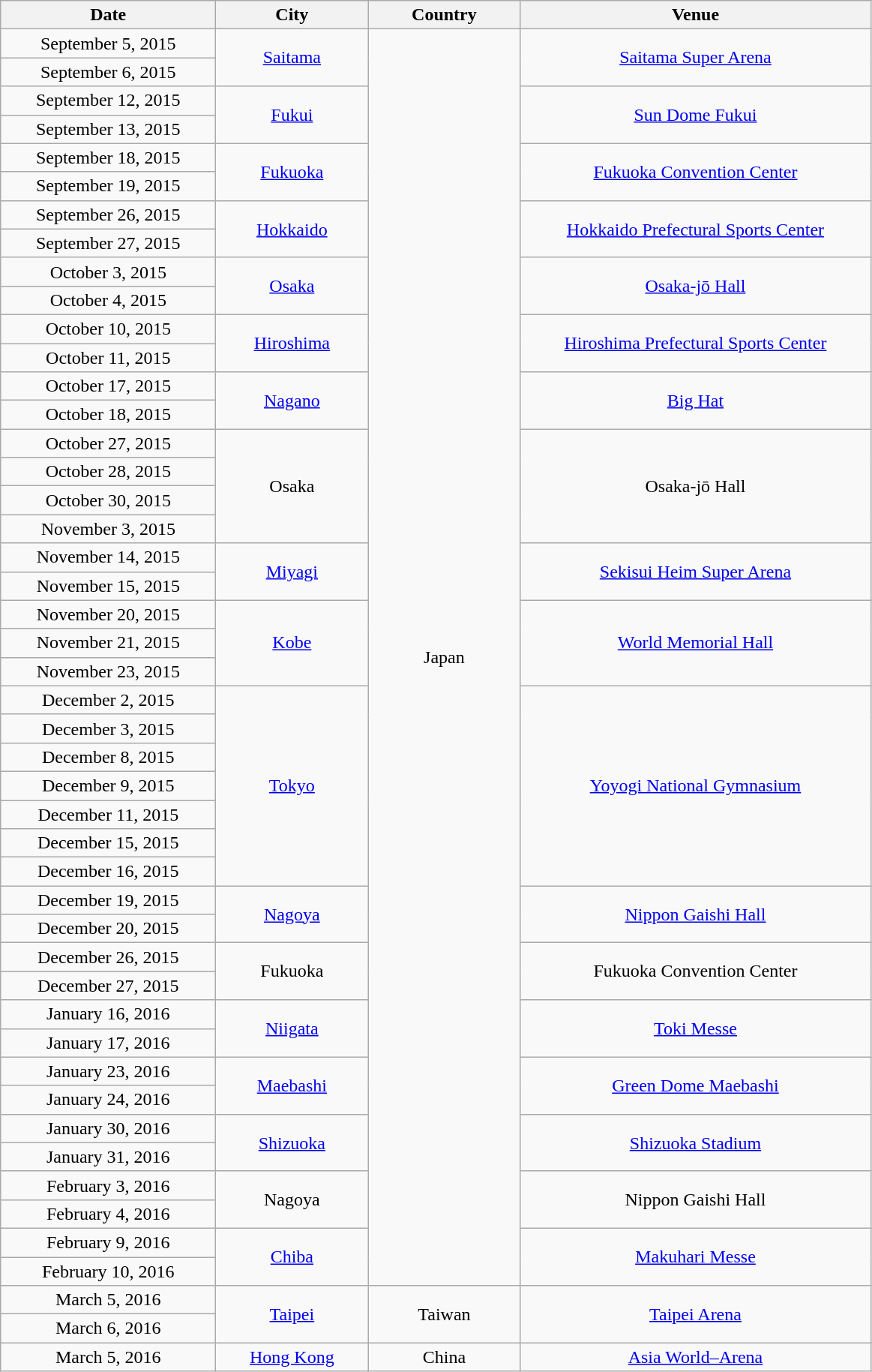<table class="wikitable" style="text-align:center;">
<tr>
<th scope="col" style="width:11.5em;">Date</th>
<th scope="col" style="width:8em;">City</th>
<th scope="col" style="width:8em;">Country</th>
<th scope="col" style="width:19em;">Venue</th>
</tr>
<tr>
<td>September 5, 2015</td>
<td rowspan="2"><a href='#'>Saitama</a></td>
<td rowspan="44">Japan</td>
<td rowspan="2"><a href='#'>Saitama Super Arena</a></td>
</tr>
<tr>
<td>September 6, 2015</td>
</tr>
<tr>
<td>September 12, 2015</td>
<td rowspan="2"><a href='#'>Fukui</a></td>
<td rowspan="2"><a href='#'>Sun Dome Fukui</a></td>
</tr>
<tr>
<td>September 13, 2015</td>
</tr>
<tr>
<td>September 18, 2015</td>
<td rowspan="2"><a href='#'>Fukuoka</a></td>
<td rowspan="2"><a href='#'>Fukuoka Convention Center</a></td>
</tr>
<tr>
<td>September 19, 2015</td>
</tr>
<tr>
<td>September 26, 2015</td>
<td rowspan="2"><a href='#'>Hokkaido</a></td>
<td rowspan="2"><a href='#'>Hokkaido Prefectural Sports Center</a></td>
</tr>
<tr>
<td>September 27, 2015</td>
</tr>
<tr>
<td>October 3, 2015</td>
<td rowspan="2"><a href='#'>Osaka</a></td>
<td rowspan="2"><a href='#'>Osaka-jō Hall</a></td>
</tr>
<tr>
<td>October 4, 2015</td>
</tr>
<tr>
<td>October 10, 2015</td>
<td rowspan="2"><a href='#'>Hiroshima</a></td>
<td rowspan="2"><a href='#'>Hiroshima Prefectural Sports Center</a></td>
</tr>
<tr>
<td>October 11, 2015</td>
</tr>
<tr>
<td>October 17, 2015</td>
<td rowspan="2"><a href='#'>Nagano</a></td>
<td rowspan="2"><a href='#'>Big Hat</a></td>
</tr>
<tr>
<td>October 18, 2015</td>
</tr>
<tr>
<td>October 27, 2015</td>
<td rowspan="4">Osaka</td>
<td rowspan="4">Osaka-jō Hall</td>
</tr>
<tr>
<td>October 28, 2015</td>
</tr>
<tr>
<td>October 30, 2015</td>
</tr>
<tr>
<td>November 3, 2015</td>
</tr>
<tr>
<td>November 14, 2015</td>
<td rowspan="2"><a href='#'>Miyagi</a></td>
<td rowspan="2"><a href='#'>Sekisui Heim Super Arena</a></td>
</tr>
<tr>
<td>November 15, 2015</td>
</tr>
<tr>
<td>November 20, 2015</td>
<td rowspan="3"><a href='#'>Kobe</a></td>
<td rowspan="3"><a href='#'>World Memorial Hall</a></td>
</tr>
<tr>
<td>November 21, 2015</td>
</tr>
<tr>
<td>November 23, 2015</td>
</tr>
<tr>
<td>December 2, 2015</td>
<td rowspan="7"><a href='#'>Tokyo</a></td>
<td rowspan="7"><a href='#'>Yoyogi National Gymnasium</a></td>
</tr>
<tr>
<td>December 3, 2015</td>
</tr>
<tr>
<td>December 8, 2015</td>
</tr>
<tr>
<td>December 9, 2015</td>
</tr>
<tr>
<td>December 11, 2015</td>
</tr>
<tr>
<td>December 15, 2015</td>
</tr>
<tr>
<td>December 16, 2015</td>
</tr>
<tr>
<td>December 19, 2015</td>
<td rowspan="2"><a href='#'>Nagoya</a></td>
<td rowspan="2"><a href='#'>Nippon Gaishi Hall</a></td>
</tr>
<tr>
<td>December 20, 2015</td>
</tr>
<tr>
<td>December 26, 2015</td>
<td rowspan="2">Fukuoka</td>
<td rowspan="2">Fukuoka Convention Center</td>
</tr>
<tr>
<td>December 27, 2015</td>
</tr>
<tr>
<td>January 16, 2016</td>
<td rowspan="2"><a href='#'>Niigata</a></td>
<td rowspan="2"><a href='#'>Toki Messe</a></td>
</tr>
<tr>
<td>January 17, 2016</td>
</tr>
<tr>
<td>January 23, 2016</td>
<td rowspan="2"><a href='#'>Maebashi</a></td>
<td rowspan="2"><a href='#'>Green Dome Maebashi</a></td>
</tr>
<tr>
<td>January 24, 2016</td>
</tr>
<tr>
<td>January 30, 2016</td>
<td rowspan="2"><a href='#'>Shizuoka</a></td>
<td rowspan="2"><a href='#'>Shizuoka Stadium</a></td>
</tr>
<tr>
<td>January 31, 2016</td>
</tr>
<tr>
<td>February 3, 2016</td>
<td rowspan="2">Nagoya</td>
<td rowspan="2">Nippon Gaishi Hall</td>
</tr>
<tr>
<td>February 4, 2016</td>
</tr>
<tr>
<td>February 9, 2016</td>
<td rowspan="2"><a href='#'>Chiba</a></td>
<td rowspan="2"><a href='#'>Makuhari Messe</a></td>
</tr>
<tr>
<td>February 10, 2016</td>
</tr>
<tr>
<td>March 5, 2016</td>
<td rowspan="2"><a href='#'>Taipei</a></td>
<td rowspan="2">Taiwan</td>
<td rowspan="2"><a href='#'>Taipei Arena</a></td>
</tr>
<tr>
<td>March 6, 2016</td>
</tr>
<tr>
<td>March 5, 2016</td>
<td><a href='#'>Hong Kong</a></td>
<td>China</td>
<td><a href='#'>Asia World–Arena</a></td>
</tr>
</table>
